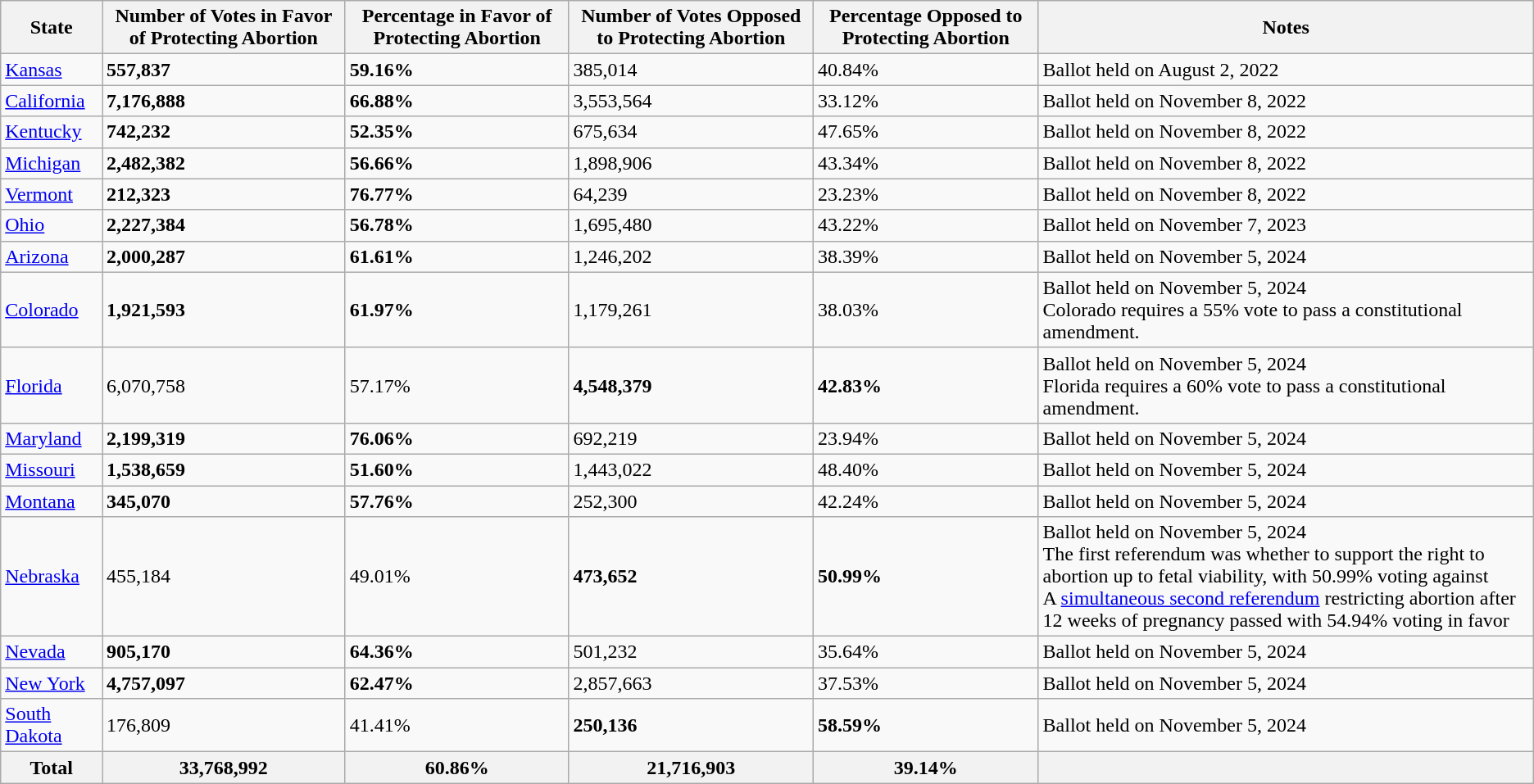<table class="wikitable sortable mw-datable" style="vertical-align: top;">
<tr>
<th scope="col">State</th>
<th scope="col">Number of Votes in Favor of Protecting Abortion</th>
<th scope="col">Percentage in Favor of Protecting Abortion</th>
<th scope="col">Number of Votes Opposed to Protecting Abortion</th>
<th scope="col">Percentage Opposed to Protecting Abortion</th>
<th scope="col">Notes</th>
</tr>
<tr>
<td><a href='#'>Kansas</a></td>
<td><strong>557,837</strong></td>
<td><strong>59.16%</strong></td>
<td>385,014</td>
<td>40.84%</td>
<td>Ballot held on August 2, 2022</td>
</tr>
<tr>
<td><a href='#'>California</a></td>
<td><strong>7,176,888</strong></td>
<td><strong>66.88%</strong></td>
<td>3,553,564</td>
<td>33.12%</td>
<td>Ballot held on November 8, 2022</td>
</tr>
<tr>
<td><a href='#'>Kentucky</a></td>
<td><strong>742,232</strong></td>
<td><strong>52.35%</strong></td>
<td>675,634</td>
<td>47.65%</td>
<td>Ballot held on November 8, 2022</td>
</tr>
<tr>
<td><a href='#'>Michigan</a></td>
<td><strong>2,482,382</strong></td>
<td><strong>56.66%</strong></td>
<td>1,898,906</td>
<td>43.34%</td>
<td>Ballot held on November 8, 2022</td>
</tr>
<tr>
<td><a href='#'>Vermont</a></td>
<td><strong>212,323</strong></td>
<td><strong>76.77%</strong></td>
<td>64,239</td>
<td>23.23%</td>
<td>Ballot held on November 8, 2022</td>
</tr>
<tr>
<td><a href='#'>Ohio</a></td>
<td><strong>2,227,384</strong></td>
<td><strong>56.78%</strong></td>
<td>1,695,480</td>
<td>43.22%</td>
<td>Ballot held on November 7, 2023</td>
</tr>
<tr>
<td><a href='#'>Arizona</a></td>
<td><strong>2,000,287</strong></td>
<td><strong>61.61%</strong></td>
<td>1,246,202</td>
<td>38.39%</td>
<td>Ballot held on November 5, 2024</td>
</tr>
<tr>
<td><a href='#'>Colorado</a></td>
<td><strong>1,921,593</strong></td>
<td><strong>61.97%</strong></td>
<td>1,179,261</td>
<td>38.03%</td>
<td>Ballot held on November 5, 2024<br>Colorado requires a 55% vote to pass a constitutional amendment.</td>
</tr>
<tr>
<td><a href='#'>Florida</a></td>
<td>6,070,758</td>
<td>57.17%</td>
<td><strong>4,548,379</strong></td>
<td><strong>42.83%</strong></td>
<td>Ballot held on November 5, 2024<br>Florida requires a 60% vote to pass a constitutional amendment.</td>
</tr>
<tr>
<td><a href='#'>Maryland</a></td>
<td><strong>2,199,319</strong></td>
<td><strong>76.06%</strong></td>
<td>692,219</td>
<td>23.94%</td>
<td>Ballot held on November 5, 2024</td>
</tr>
<tr>
<td><a href='#'>Missouri</a></td>
<td><strong>1,538,659</strong></td>
<td><strong>51.60%</strong></td>
<td>1,443,022</td>
<td>48.40%</td>
<td>Ballot held on November 5, 2024</td>
</tr>
<tr>
<td><a href='#'>Montana</a></td>
<td><strong>345,070</strong></td>
<td><strong>57.76%</strong></td>
<td>252,300</td>
<td>42.24%</td>
<td>Ballot held on November 5, 2024</td>
</tr>
<tr>
<td><a href='#'>Nebraska</a></td>
<td>455,184</td>
<td>49.01%</td>
<td><strong>473,652</strong></td>
<td><strong>50.99%</strong></td>
<td>Ballot held on November 5, 2024<br>The first referendum was whether to support the right to abortion up to fetal viability, with 50.99% voting against<br>A <a href='#'>simultaneous second referendum</a> restricting abortion after 12 weeks of pregnancy passed with 54.94% voting in favor</td>
</tr>
<tr>
<td><a href='#'>Nevada</a></td>
<td><strong>905,170</strong></td>
<td><strong>64.36%</strong></td>
<td>501,232</td>
<td>35.64%</td>
<td>Ballot held on November 5, 2024</td>
</tr>
<tr>
<td><a href='#'>New York</a></td>
<td><strong>4,757,097</strong></td>
<td><strong>62.47%</strong></td>
<td>2,857,663</td>
<td>37.53%</td>
<td>Ballot held on November 5, 2024</td>
</tr>
<tr>
<td><a href='#'>South Dakota</a></td>
<td>176,809</td>
<td>41.41%</td>
<td><strong>250,136</strong></td>
<td><strong>58.59% </strong></td>
<td>Ballot held on November 5, 2024</td>
</tr>
<tr>
<th>Total</th>
<th>33,768,992</th>
<th>60.86%</th>
<th>21,716,903</th>
<th>39.14%</th>
<th></th>
</tr>
</table>
